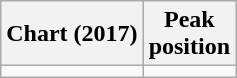<table class="wikitable">
<tr>
<th scope="col">Chart (2017)</th>
<th scope="col">Peak<br>position</th>
</tr>
<tr>
<td></td>
</tr>
</table>
